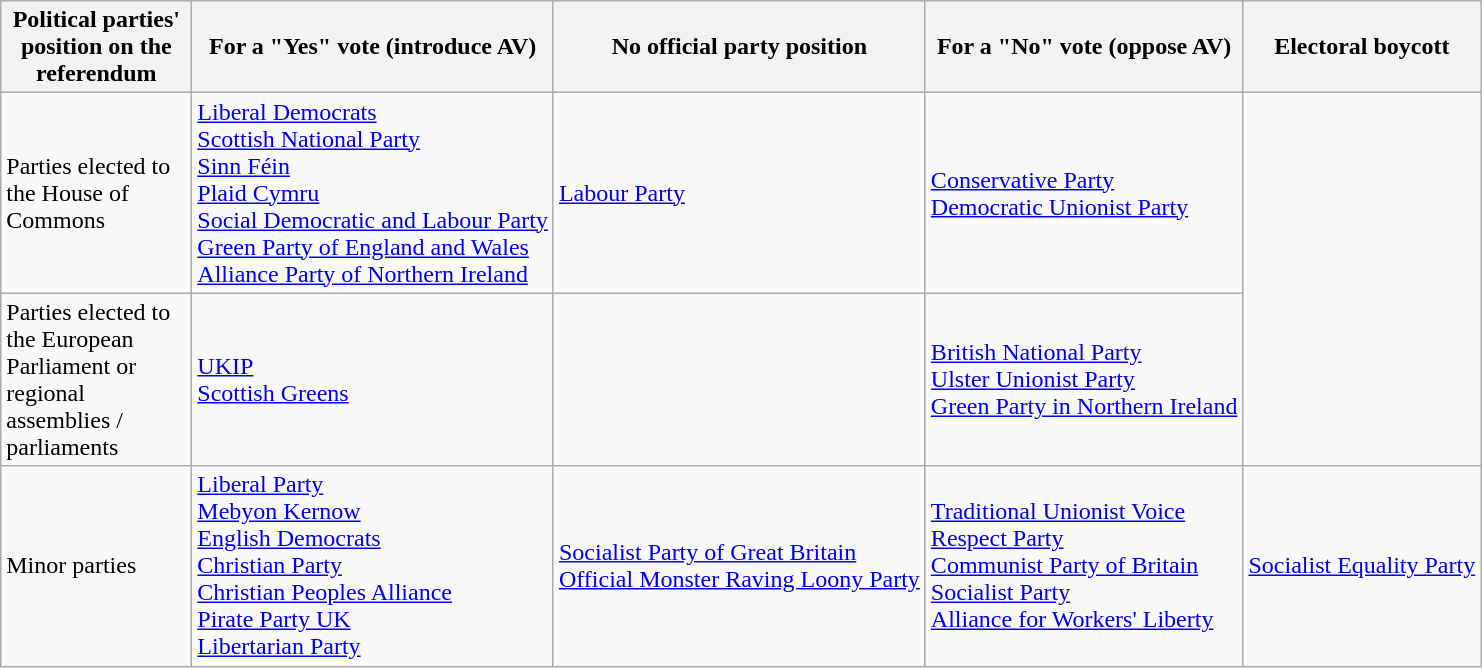<table class="wikitable sortable">
<tr>
<th width="120 pt">Political parties' position on the referendum</th>
<th>For a "Yes" vote (introduce AV)</th>
<th>No official party position</th>
<th>For a "No" vote (oppose AV)</th>
<th>Electoral boycott</th>
</tr>
<tr>
<td>Parties elected to the House of Commons</td>
<td nowrap><a href='#'>Liberal Democrats</a><br><a href='#'>Scottish National Party</a><br><a href='#'>Sinn Féin</a><br><a href='#'>Plaid Cymru</a><br><a href='#'>Social Democratic and Labour Party</a><br><a href='#'>Green Party of England and Wales</a><br><a href='#'>Alliance Party of Northern Ireland</a></td>
<td nowrap><a href='#'>Labour Party</a></td>
<td nowrap><a href='#'>Conservative Party</a><br><a href='#'>Democratic Unionist Party</a></td>
</tr>
<tr>
<td>Parties elected to the European Parliament or regional assemblies / parliaments</td>
<td nowrap><a href='#'>UKIP</a><br><a href='#'>Scottish Greens</a></td>
<td></td>
<td nowrap><a href='#'>British National Party</a><br><a href='#'>Ulster Unionist Party</a><br><a href='#'>Green Party in Northern Ireland</a></td>
</tr>
<tr>
<td>Minor parties</td>
<td nowrap><a href='#'>Liberal Party</a><br><a href='#'>Mebyon Kernow</a> <br><a href='#'>English Democrats</a><br><a href='#'>Christian Party</a><br><a href='#'>Christian Peoples Alliance</a><br><a href='#'>Pirate Party UK</a><br><a href='#'>Libertarian Party</a></td>
<td nowrap><a href='#'>Socialist Party of Great Britain</a><br><a href='#'>Official Monster Raving Loony Party</a></td>
<td nowrap><a href='#'>Traditional Unionist Voice</a><br><a href='#'>Respect Party</a><br><a href='#'>Communist Party of Britain</a><br><a href='#'>Socialist Party</a><br><a href='#'>Alliance for Workers' Liberty</a></td>
<td nowrap><a href='#'>Socialist Equality Party</a></td>
</tr>
</table>
